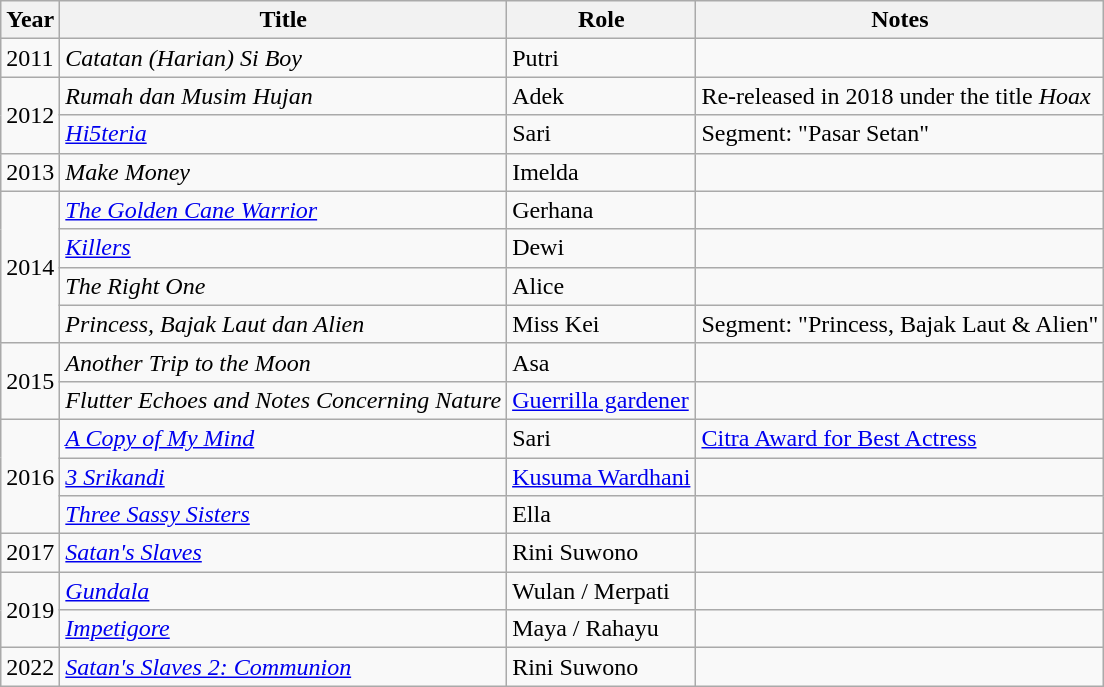<table class="wikitable sortable">
<tr>
<th>Year</th>
<th>Title</th>
<th>Role</th>
<th class="unsortable">Notes</th>
</tr>
<tr>
<td>2011</td>
<td><em>Catatan (Harian) Si Boy</em></td>
<td>Putri</td>
<td></td>
</tr>
<tr>
<td rowspan="2">2012</td>
<td><em>Rumah dan Musim Hujan</em></td>
<td>Adek</td>
<td>Re-released in 2018 under the title <em>Hoax</em></td>
</tr>
<tr>
<td><em><a href='#'>Hi5teria</a></em></td>
<td>Sari</td>
<td>Segment: "Pasar Setan"</td>
</tr>
<tr>
<td>2013</td>
<td><em>Make Money</em></td>
<td>Imelda</td>
<td></td>
</tr>
<tr>
<td rowspan="4">2014</td>
<td><em><a href='#'>The Golden Cane Warrior</a></em></td>
<td>Gerhana</td>
<td></td>
</tr>
<tr>
<td><em><a href='#'>Killers</a></em></td>
<td>Dewi</td>
<td></td>
</tr>
<tr>
<td><em>The Right One</em></td>
<td>Alice</td>
<td></td>
</tr>
<tr>
<td><em>Princess, Bajak Laut dan Alien</em></td>
<td>Miss Kei</td>
<td>Segment: "Princess, Bajak Laut & Alien"</td>
</tr>
<tr>
<td rowspan="2">2015</td>
<td><em>Another Trip to the Moon</em></td>
<td>Asa</td>
<td></td>
</tr>
<tr>
<td><em>Flutter Echoes and Notes Concerning Nature</em></td>
<td><a href='#'>Guerrilla gardener</a></td>
<td></td>
</tr>
<tr>
<td rowspan="3">2016</td>
<td><em><a href='#'>A Copy of My Mind</a></em></td>
<td>Sari</td>
<td><a href='#'>Citra Award for Best Actress</a></td>
</tr>
<tr>
<td><em><a href='#'>3 Srikandi</a></em></td>
<td><a href='#'>Kusuma Wardhani</a></td>
<td></td>
</tr>
<tr>
<td><em><a href='#'>Three Sassy Sisters</a></em></td>
<td>Ella</td>
<td></td>
</tr>
<tr>
<td>2017</td>
<td><em><a href='#'>Satan's Slaves</a></em></td>
<td>Rini Suwono</td>
<td></td>
</tr>
<tr>
<td rowspan="2">2019</td>
<td><em><a href='#'>Gundala</a></em></td>
<td>Wulan / Merpati</td>
<td></td>
</tr>
<tr>
<td><em><a href='#'>Impetigore</a></em></td>
<td>Maya / Rahayu</td>
<td></td>
</tr>
<tr>
<td>2022</td>
<td><em><a href='#'>Satan's Slaves 2: Communion</a></em></td>
<td>Rini Suwono</td>
<td></td>
</tr>
</table>
